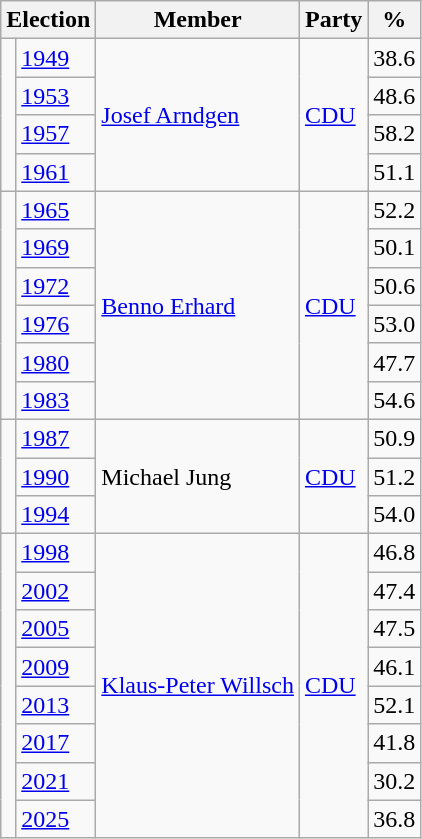<table class=wikitable>
<tr>
<th colspan=2>Election</th>
<th>Member</th>
<th>Party</th>
<th>%</th>
</tr>
<tr>
<td rowspan=4 bgcolor=></td>
<td><a href='#'>1949</a></td>
<td rowspan=4><a href='#'>Josef Arndgen</a></td>
<td rowspan=4><a href='#'>CDU</a></td>
<td align=right>38.6</td>
</tr>
<tr>
<td><a href='#'>1953</a></td>
<td align=right>48.6</td>
</tr>
<tr>
<td><a href='#'>1957</a></td>
<td align=right>58.2</td>
</tr>
<tr>
<td><a href='#'>1961</a></td>
<td align=right>51.1</td>
</tr>
<tr>
<td rowspan=6 bgcolor=></td>
<td><a href='#'>1965</a></td>
<td rowspan=6><a href='#'>Benno Erhard</a></td>
<td rowspan=6><a href='#'>CDU</a></td>
<td align=right>52.2</td>
</tr>
<tr>
<td><a href='#'>1969</a></td>
<td align=right>50.1</td>
</tr>
<tr>
<td><a href='#'>1972</a></td>
<td align=right>50.6</td>
</tr>
<tr>
<td><a href='#'>1976</a></td>
<td align=right>53.0</td>
</tr>
<tr>
<td><a href='#'>1980</a></td>
<td align=right>47.7</td>
</tr>
<tr>
<td><a href='#'>1983</a></td>
<td align=right>54.6</td>
</tr>
<tr>
<td rowspan=3 bgcolor=></td>
<td><a href='#'>1987</a></td>
<td rowspan=3>Michael Jung</td>
<td rowspan=3><a href='#'>CDU</a></td>
<td align=right>50.9</td>
</tr>
<tr>
<td><a href='#'>1990</a></td>
<td align=right>51.2</td>
</tr>
<tr>
<td><a href='#'>1994</a></td>
<td align=right>54.0</td>
</tr>
<tr>
<td rowspan=8 bgcolor=></td>
<td><a href='#'>1998</a></td>
<td rowspan=8><a href='#'>Klaus-Peter Willsch</a></td>
<td rowspan=8><a href='#'>CDU</a></td>
<td align=right>46.8</td>
</tr>
<tr>
<td><a href='#'>2002</a></td>
<td align=right>47.4</td>
</tr>
<tr>
<td><a href='#'>2005</a></td>
<td align=right>47.5</td>
</tr>
<tr>
<td><a href='#'>2009</a></td>
<td align=right>46.1</td>
</tr>
<tr>
<td><a href='#'>2013</a></td>
<td align=right>52.1</td>
</tr>
<tr>
<td><a href='#'>2017</a></td>
<td align=right>41.8</td>
</tr>
<tr>
<td><a href='#'>2021</a></td>
<td align=right>30.2</td>
</tr>
<tr>
<td><a href='#'>2025</a></td>
<td align=right>36.8</td>
</tr>
</table>
